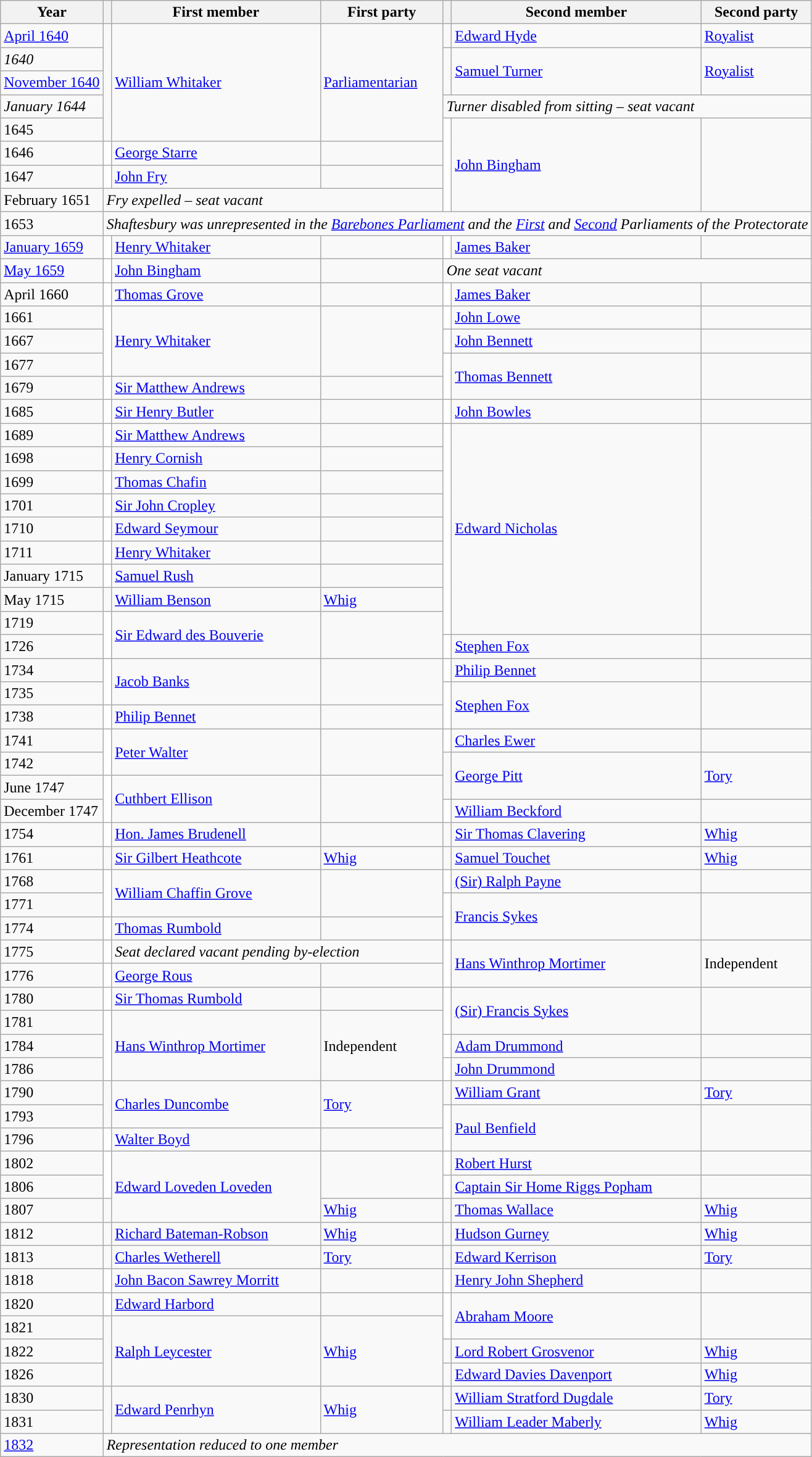<table class="wikitable">
<tr>
<th>Year</th>
<th></th>
<th>First member</th>
<th>First party</th>
<th></th>
<th>Second member</th>
<th>Second party</th>
</tr>
<tr>
<td><a href='#'>April 1640</a></td>
<td rowspan="5" style="color:inherit;background-color: "></td>
<td rowspan="5"><a href='#'>William Whitaker</a></td>
<td rowspan="5"><a href='#'>Parliamentarian</a></td>
<td style="color:inherit;background-color: "></td>
<td><a href='#'>Edward Hyde</a></td>
<td><a href='#'>Royalist</a></td>
</tr>
<tr>
<td><em>1640</em></td>
<td rowspan="2" style="color:inherit;background-color: "></td>
<td rowspan="2"><a href='#'>Samuel Turner</a></td>
<td rowspan="2"><a href='#'>Royalist</a></td>
</tr>
<tr>
<td><a href='#'>November 1640</a></td>
</tr>
<tr>
<td><em>January 1644</em></td>
<td colspan="3"><em>Turner disabled from sitting – seat vacant</em></td>
</tr>
<tr>
<td>1645</td>
<td rowspan="4" style="color:inherit;background-color: white"></td>
<td rowspan="4"><a href='#'>John Bingham</a></td>
<td rowspan="4"></td>
</tr>
<tr>
<td>1646</td>
<td style="color:inherit;background-color: white"></td>
<td><a href='#'>George Starre</a></td>
<td></td>
</tr>
<tr>
<td>1647</td>
<td style="color:inherit;background-color: white"></td>
<td><a href='#'>John Fry</a></td>
<td></td>
</tr>
<tr>
<td>February 1651</td>
<td colspan="3"><em>Fry expelled – seat vacant</em></td>
</tr>
<tr>
<td>1653</td>
<td colspan="6"><em>Shaftesbury was unrepresented in the <a href='#'>Barebones Parliament</a> and the <a href='#'>First</a> and <a href='#'>Second</a> Parliaments of the Protectorate</em></td>
</tr>
<tr>
<td><a href='#'>January 1659</a></td>
<td style="color:inherit;background-color: white"></td>
<td><a href='#'>Henry Whitaker</a></td>
<td></td>
<td style="color:inherit;background-color: white"></td>
<td><a href='#'>James Baker</a></td>
<td></td>
</tr>
<tr>
<td><a href='#'>May 1659</a></td>
<td style="color:inherit;background-color: white"></td>
<td><a href='#'>John Bingham</a></td>
<td></td>
<td colspan="3"><em>One seat vacant</em></td>
</tr>
<tr>
<td>April 1660</td>
<td style="color:inherit;background-color: white"></td>
<td><a href='#'>Thomas Grove</a></td>
<td></td>
<td style="color:inherit;background-color: white"></td>
<td><a href='#'>James Baker</a></td>
<td></td>
</tr>
<tr>
<td>1661</td>
<td rowspan="3" style="color:inherit;background-color: white"></td>
<td rowspan="3"><a href='#'>Henry Whitaker</a></td>
<td rowspan="3"></td>
<td style="color:inherit;background-color: white"></td>
<td><a href='#'>John Lowe</a></td>
<td></td>
</tr>
<tr>
<td>1667</td>
<td style="color:inherit;background-color: white"></td>
<td><a href='#'>John Bennett</a></td>
<td></td>
</tr>
<tr>
<td>1677</td>
<td rowspan="2" style="color:inherit;background-color: white"></td>
<td rowspan="2"><a href='#'>Thomas Bennett</a></td>
<td rowspan="2"></td>
</tr>
<tr>
<td>1679</td>
<td style="color:inherit;background-color: white"></td>
<td><a href='#'>Sir Matthew Andrews</a></td>
<td></td>
</tr>
<tr>
<td>1685</td>
<td style="color:inherit;background-color: white"></td>
<td><a href='#'>Sir Henry Butler</a></td>
<td></td>
<td style="color:inherit;background-color: white"></td>
<td><a href='#'>John Bowles</a></td>
<td></td>
</tr>
<tr>
<td>1689</td>
<td style="color:inherit;background-color: white"></td>
<td><a href='#'>Sir Matthew Andrews</a></td>
<td></td>
<td rowspan="9" style="color:inherit;background-color: white"></td>
<td rowspan="9"><a href='#'>Edward Nicholas</a></td>
<td rowspan="9"></td>
</tr>
<tr>
<td>1698</td>
<td style="color:inherit;background-color: white"></td>
<td><a href='#'>Henry Cornish</a></td>
<td></td>
</tr>
<tr>
<td>1699</td>
<td style="color:inherit;background-color: white"></td>
<td><a href='#'>Thomas Chafin</a></td>
<td></td>
</tr>
<tr>
<td>1701</td>
<td style="color:inherit;background-color: white"></td>
<td><a href='#'>Sir John Cropley</a></td>
<td></td>
</tr>
<tr>
<td>1710</td>
<td style="color:inherit;background-color: white"></td>
<td><a href='#'>Edward Seymour</a></td>
<td></td>
</tr>
<tr>
<td>1711</td>
<td style="color:inherit;background-color: white"></td>
<td><a href='#'>Henry Whitaker</a></td>
<td></td>
</tr>
<tr>
<td>January 1715</td>
<td style="color:inherit;background-color: white"></td>
<td><a href='#'>Samuel Rush</a></td>
<td></td>
</tr>
<tr>
<td>May 1715</td>
<td style="color:inherit;background-color: "></td>
<td><a href='#'>William Benson</a></td>
<td><a href='#'>Whig</a></td>
</tr>
<tr>
<td>1719</td>
<td rowspan="2" style="color:inherit;background-color: white"></td>
<td rowspan="2"><a href='#'>Sir Edward des Bouverie</a></td>
<td rowspan="2"></td>
</tr>
<tr>
<td>1726</td>
<td style="color:inherit;background-color: white"></td>
<td><a href='#'>Stephen Fox</a></td>
<td></td>
</tr>
<tr>
<td>1734</td>
<td rowspan="2" style="color:inherit;background-color: white"></td>
<td rowspan="2"><a href='#'>Jacob Banks</a></td>
<td rowspan="2"></td>
<td style="color:inherit;background-color: white"></td>
<td><a href='#'>Philip Bennet</a></td>
<td></td>
</tr>
<tr>
<td>1735</td>
<td rowspan="2" style="color:inherit;background-color: white"></td>
<td rowspan="2"><a href='#'>Stephen Fox</a></td>
<td rowspan="2"></td>
</tr>
<tr>
<td>1738</td>
<td style="color:inherit;background-color: white"></td>
<td><a href='#'>Philip Bennet</a></td>
<td></td>
</tr>
<tr>
<td>1741</td>
<td rowspan="2" style="color:inherit;background-color: white"></td>
<td rowspan="2"><a href='#'>Peter Walter</a></td>
<td rowspan="2"></td>
<td style="color:inherit;background-color: white"></td>
<td><a href='#'>Charles Ewer</a></td>
<td></td>
</tr>
<tr>
<td>1742</td>
<td rowspan="2" style="color:inherit;background-color: "></td>
<td rowspan="2"><a href='#'>George Pitt</a></td>
<td rowspan="2"><a href='#'>Tory</a></td>
</tr>
<tr>
<td>June 1747</td>
<td rowspan="2" style="color:inherit;background-color: white"></td>
<td rowspan="2"><a href='#'>Cuthbert Ellison</a></td>
<td rowspan="2"></td>
</tr>
<tr>
<td>December 1747</td>
<td style="color:inherit;background-color: white"></td>
<td><a href='#'>William Beckford</a></td>
<td></td>
</tr>
<tr>
<td>1754</td>
<td style="color:inherit;background-color: white"></td>
<td><a href='#'>Hon. James Brudenell</a></td>
<td></td>
<td style="color:inherit;background-color: "></td>
<td><a href='#'>Sir Thomas Clavering</a></td>
<td><a href='#'>Whig</a></td>
</tr>
<tr>
<td>1761</td>
<td style="color:inherit;background-color: "></td>
<td><a href='#'>Sir Gilbert Heathcote</a></td>
<td><a href='#'>Whig</a></td>
<td style="color:inherit;background-color: "></td>
<td><a href='#'>Samuel Touchet</a></td>
<td><a href='#'>Whig</a></td>
</tr>
<tr>
<td>1768</td>
<td rowspan="2" style="color:inherit;background-color: white"></td>
<td rowspan="2"><a href='#'>William Chaffin Grove</a></td>
<td rowspan="2"></td>
<td style="color:inherit;background-color: white"></td>
<td><a href='#'>(Sir) Ralph Payne</a></td>
<td></td>
</tr>
<tr>
<td>1771</td>
<td rowspan="2" style="color:inherit;background-color: white"></td>
<td rowspan="2"><a href='#'>Francis Sykes</a></td>
<td rowspan="2"></td>
</tr>
<tr>
<td>1774</td>
<td style="color:inherit;background-color: white"></td>
<td><a href='#'>Thomas Rumbold</a></td>
<td></td>
</tr>
<tr>
<td>1775</td>
<td style="color:inherit;background-color: white"></td>
<td colspan="2"><em>Seat declared vacant pending by-election</em></td>
<td rowspan="2" style="color:inherit;background-color: white"></td>
<td rowspan="2"><a href='#'>Hans Winthrop Mortimer</a></td>
<td rowspan="2">Independent</td>
</tr>
<tr>
<td>1776</td>
<td style="color:inherit;background-color: white"></td>
<td><a href='#'>George Rous</a></td>
<td></td>
</tr>
<tr>
<td>1780</td>
<td style="color:inherit;background-color: white"></td>
<td><a href='#'>Sir Thomas Rumbold</a></td>
<td></td>
<td rowspan="2" style="color:inherit;background-color: white"></td>
<td rowspan="2"><a href='#'>(Sir) Francis Sykes</a></td>
<td rowspan="2"></td>
</tr>
<tr>
<td>1781</td>
<td rowspan="3" style="color:inherit;background-color: white"></td>
<td rowspan="3"><a href='#'>Hans Winthrop Mortimer</a></td>
<td rowspan="3">Independent</td>
</tr>
<tr>
<td>1784</td>
<td style="color:inherit;background-color: white"></td>
<td><a href='#'>Adam Drummond</a></td>
<td></td>
</tr>
<tr>
<td>1786</td>
<td style="color:inherit;background-color: white"></td>
<td><a href='#'>John Drummond</a></td>
<td></td>
</tr>
<tr>
<td>1790</td>
<td rowspan="2" style="color:inherit;background-color: "></td>
<td rowspan="2"><a href='#'>Charles Duncombe</a></td>
<td rowspan="2"><a href='#'>Tory</a></td>
<td style="color:inherit;background-color: "></td>
<td><a href='#'>William Grant</a></td>
<td><a href='#'>Tory</a></td>
</tr>
<tr>
<td>1793</td>
<td rowspan="2" style="color:inherit;background-color: white"></td>
<td rowspan="2"><a href='#'>Paul Benfield</a></td>
<td rowspan="2"></td>
</tr>
<tr>
<td>1796</td>
<td style="color:inherit;background-color: white"></td>
<td><a href='#'>Walter Boyd</a></td>
<td></td>
</tr>
<tr>
<td>1802</td>
<td rowspan="2" style="color:inherit;background-color: white"></td>
<td rowspan="3"><a href='#'>Edward Loveden Loveden</a></td>
<td rowspan="2"></td>
<td style="color:inherit;background-color: white"></td>
<td><a href='#'>Robert Hurst</a></td>
<td></td>
</tr>
<tr>
<td>1806</td>
<td style="color:inherit;background-color: white"></td>
<td><a href='#'>Captain Sir Home Riggs Popham</a></td>
<td></td>
</tr>
<tr>
<td>1807</td>
<td style="color:inherit;background-color: "></td>
<td><a href='#'>Whig</a></td>
<td style="color:inherit;background-color: "></td>
<td><a href='#'>Thomas Wallace</a></td>
<td><a href='#'>Whig</a></td>
</tr>
<tr>
<td>1812</td>
<td style="color:inherit;background-color: "></td>
<td><a href='#'>Richard Bateman-Robson</a></td>
<td><a href='#'>Whig</a></td>
<td style="color:inherit;background-color: "></td>
<td><a href='#'>Hudson Gurney</a></td>
<td><a href='#'>Whig</a></td>
</tr>
<tr>
<td>1813</td>
<td style="color:inherit;background-color: "></td>
<td><a href='#'>Charles Wetherell</a></td>
<td><a href='#'>Tory</a></td>
<td style="color:inherit;background-color: "></td>
<td><a href='#'>Edward Kerrison</a></td>
<td><a href='#'>Tory</a></td>
</tr>
<tr>
<td>1818</td>
<td style="color:inherit;background-color: white"></td>
<td><a href='#'>John Bacon Sawrey Morritt</a></td>
<td></td>
<td style="color:inherit;background-color: white"></td>
<td><a href='#'>Henry John Shepherd</a></td>
<td></td>
</tr>
<tr>
<td>1820</td>
<td style="color:inherit;background-color: white"></td>
<td><a href='#'>Edward Harbord</a></td>
<td></td>
<td rowspan="2" style="color:inherit;background-color: white"></td>
<td rowspan="2"><a href='#'>Abraham Moore</a></td>
<td rowspan="2"></td>
</tr>
<tr>
<td>1821</td>
<td rowspan="3" style="color:inherit;background-color: "></td>
<td rowspan="3"><a href='#'>Ralph Leycester</a></td>
<td rowspan="3"><a href='#'>Whig</a></td>
</tr>
<tr>
<td>1822</td>
<td style="color:inherit;background-color: "></td>
<td><a href='#'>Lord Robert Grosvenor</a></td>
<td><a href='#'>Whig</a></td>
</tr>
<tr>
<td>1826</td>
<td style="color:inherit;background-color: "></td>
<td><a href='#'>Edward Davies Davenport</a></td>
<td><a href='#'>Whig</a></td>
</tr>
<tr>
<td>1830</td>
<td rowspan="2" style="color:inherit;background-color: "></td>
<td rowspan="2"><a href='#'>Edward Penrhyn</a></td>
<td rowspan="2"><a href='#'>Whig</a></td>
<td style="color:inherit;background-color: "></td>
<td><a href='#'>William Stratford Dugdale</a></td>
<td><a href='#'>Tory</a></td>
</tr>
<tr>
<td>1831</td>
<td style="color:inherit;background-color: "></td>
<td><a href='#'>William Leader Maberly</a></td>
<td><a href='#'>Whig</a></td>
</tr>
<tr>
<td><a href='#'>1832</a></td>
<td colspan="6"><em>Representation reduced to one member</em></td>
</tr>
</table>
